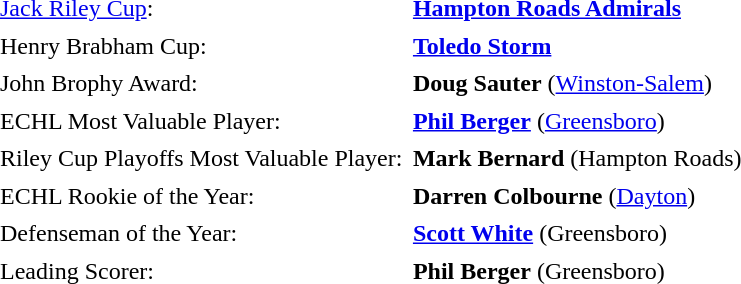<table cellpadding="3" cellspacing="1">
<tr>
<td><a href='#'>Jack Riley Cup</a>:</td>
<td><strong><a href='#'>Hampton Roads Admirals</a></strong></td>
</tr>
<tr>
<td>Henry Brabham Cup:</td>
<td><strong><a href='#'>Toledo Storm</a></strong></td>
</tr>
<tr>
<td>John Brophy Award:</td>
<td><strong>Doug Sauter</strong> (<a href='#'>Winston-Salem</a>)</td>
</tr>
<tr>
<td>ECHL Most Valuable Player:</td>
<td><strong><a href='#'>Phil Berger</a></strong> (<a href='#'>Greensboro</a>)</td>
</tr>
<tr>
<td>Riley Cup Playoffs Most Valuable Player:</td>
<td><strong>Mark Bernard</strong> (Hampton Roads)</td>
</tr>
<tr>
<td>ECHL Rookie of the Year:</td>
<td><strong>Darren Colbourne</strong> (<a href='#'>Dayton</a>)</td>
</tr>
<tr>
<td>Defenseman of the Year:</td>
<td><strong><a href='#'>Scott White</a></strong> (Greensboro)</td>
</tr>
<tr>
<td>Leading Scorer:</td>
<td><strong>Phil Berger</strong> (Greensboro)</td>
</tr>
<tr>
</tr>
</table>
